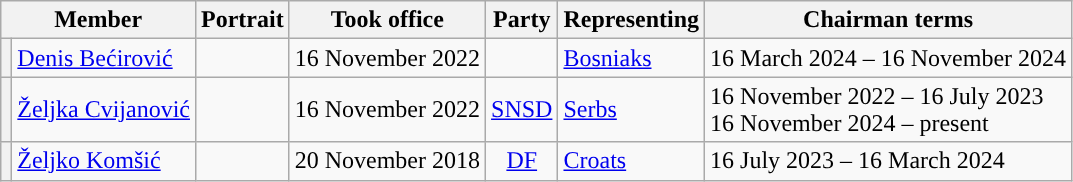<table class="wikitable">
<tr>
<th colspan=2>Member</th>
<th>Portrait</th>
<th>Took office</th>
<th>Party</th>
<th>Representing</th>
<th>Chairman terms</th>
</tr>
<tr>
<th style="background-color:"></th>
<td><a href='#'>Denis Bećirović</a></td>
<td></td>
<td style="text-align:center;">16 November 2022 <br> </td>
<td style="text-align:center;"></td>
<td><a href='#'>Bosniaks</a></td>
<td>16 March 2024 – 16 November 2024</td>
</tr>
<tr>
<th style="background-color:"></th>
<td><a href='#'>Željka Cvijanović</a></td>
<td></td>
<td style="text-align:center;">16 November 2022 <br> </td>
<td style="text-align:center;"><a href='#'>SNSD</a></td>
<td><a href='#'>Serbs</a></td>
<td>16 November 2022 – 16 July 2023 <br> 16 November 2024 – present</td>
</tr>
<tr>
<th style="background-color:"></th>
<td><a href='#'>Željko Komšić</a></td>
<td></td>
<td style="text-align:center;">20 November 2018 <br> </td>
<td style="text-align:center;"><a href='#'>DF</a></td>
<td><a href='#'>Croats</a></td>
<td>16 July 2023 – 16 March 2024</td>
</tr>
</table>
